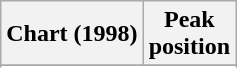<table class="wikitable sortable plainrowheaders">
<tr>
<th>Chart (1998)</th>
<th>Peak <br> position</th>
</tr>
<tr>
</tr>
<tr>
</tr>
<tr>
</tr>
<tr>
</tr>
<tr>
</tr>
<tr>
</tr>
<tr>
</tr>
<tr>
</tr>
</table>
